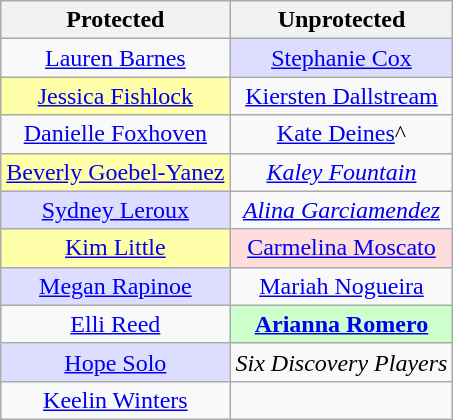<table class="wikitable" style="text-align:center">
<tr>
<th scope="col">Protected</th>
<th scope="col">Unprotected</th>
</tr>
<tr>
<td><a href='#'>Lauren Barnes</a></td>
<td bgcolor="ddddff"><a href='#'>Stephanie Cox</a></td>
</tr>
<tr>
<td bgcolor="ffffaa"><a href='#'>Jessica Fishlock</a></td>
<td><a href='#'>Kiersten Dallstream</a></td>
</tr>
<tr>
<td><a href='#'>Danielle Foxhoven</a></td>
<td><a href='#'>Kate Deines</a>^</td>
</tr>
<tr>
<td bgcolor="ffffaa"><a href='#'>Beverly Goebel-Yanez</a></td>
<td><em><a href='#'>Kaley Fountain</a></em></td>
</tr>
<tr>
<td bgcolor="ddddff"><a href='#'>Sydney Leroux</a></td>
<td><em><a href='#'>Alina Garciamendez</a></em></td>
</tr>
<tr>
<td bgcolor="ffffaa"><a href='#'>Kim Little</a></td>
<td bgcolor="ffdddd"><a href='#'>Carmelina Moscato</a></td>
</tr>
<tr>
<td bgcolor="ddddff"><a href='#'>Megan Rapinoe</a></td>
<td><a href='#'>Mariah Nogueira</a></td>
</tr>
<tr>
<td><a href='#'>Elli Reed</a></td>
<td bgcolor="ccffcc"><strong><a href='#'>Arianna Romero</a></strong></td>
</tr>
<tr>
<td bgcolor="ddddff"><a href='#'>Hope Solo</a></td>
<td><em>Six Discovery Players</em></td>
</tr>
<tr>
<td><a href='#'>Keelin Winters</a></td>
<td></td>
</tr>
</table>
